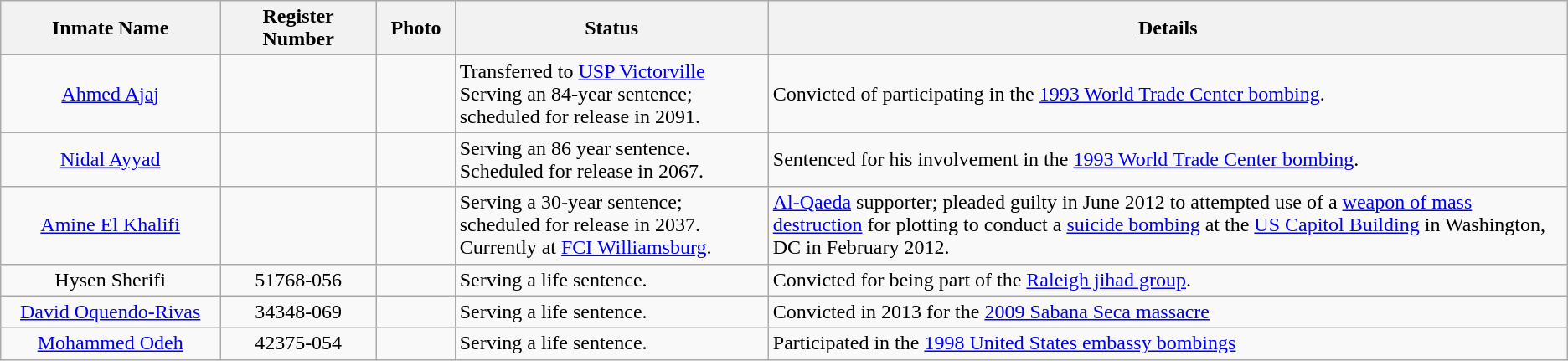<table class="wikitable sortable">
<tr>
<th width="14%">Inmate Name</th>
<th width="10%">Register Number</th>
<th width=5%>Photo</th>
<th width="20%">Status</th>
<th width="56%">Details</th>
</tr>
<tr>
<td style="text-align:center;"><a href='#'>Ahmed Ajaj</a></td>
<td style="text-align:center;"></td>
<td></td>
<td>Transferred to <a href='#'>USP Victorville</a> Serving an 84-year sentence; scheduled for release in 2091.</td>
<td>Convicted of participating in the <a href='#'>1993 World Trade Center bombing</a>.</td>
</tr>
<tr>
<td style="text-align:center;"><a href='#'>Nidal Ayyad</a></td>
<td style="text-align:center;"></td>
<td></td>
<td>Serving an 86 year sentence. Scheduled for release in 2067.</td>
<td>Sentenced for his involvement in the <a href='#'>1993 World Trade Center bombing</a>.</td>
</tr>
<tr>
<td style="text-align:center;"><a href='#'>Amine El Khalifi</a></td>
<td style="text-align:center;"></td>
<td></td>
<td>Serving a 30-year sentence; scheduled for release in 2037. Currently at <a href='#'>FCI Williamsburg</a>.</td>
<td><a href='#'>Al-Qaeda</a> supporter; pleaded guilty in June 2012 to attempted use of a <a href='#'>weapon of mass destruction</a> for plotting to conduct a <a href='#'>suicide bombing</a> at the <a href='#'>US Capitol Building</a> in Washington, DC in February 2012.</td>
</tr>
<tr>
<td style="text-align:center;">Hysen Sherifi</td>
<td style="text-align:center;">51768-056</td>
<td></td>
<td>Serving a life sentence.</td>
<td>Convicted for being part of the <a href='#'>Raleigh jihad group</a>.</td>
</tr>
<tr>
<td style="text-align:center;"><a href='#'>David Oquendo-Rivas</a></td>
<td style="text-align:center;">34348-069</td>
<td></td>
<td>Serving a life sentence.</td>
<td>Convicted in 2013 for the <a href='#'>2009 Sabana Seca massacre</a></td>
</tr>
<tr>
<td style="text-align:center;"><a href='#'>Mohammed Odeh</a></td>
<td style="text-align:center;">42375-054</td>
<td></td>
<td>Serving a life sentence.</td>
<td>Participated in the <a href='#'>1998 United States embassy bombings</a></td>
</tr>
</table>
